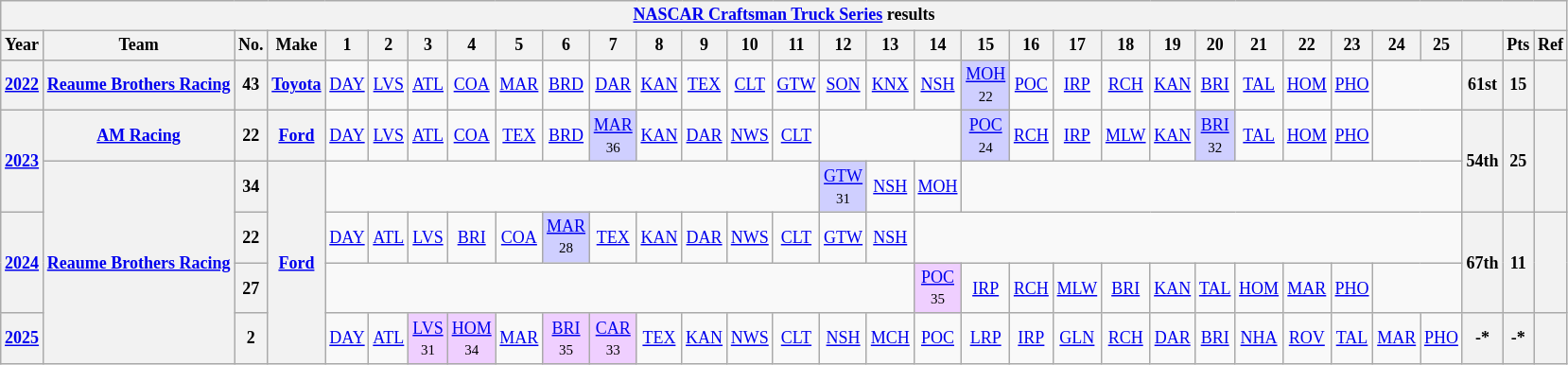<table class="wikitable" style="text-align:center; font-size:75%">
<tr>
<th colspan=32><a href='#'>NASCAR Craftsman Truck Series</a> results</th>
</tr>
<tr>
<th>Year</th>
<th>Team</th>
<th>No.</th>
<th>Make</th>
<th>1</th>
<th>2</th>
<th>3</th>
<th>4</th>
<th>5</th>
<th>6</th>
<th>7</th>
<th>8</th>
<th>9</th>
<th>10</th>
<th>11</th>
<th>12</th>
<th>13</th>
<th>14</th>
<th>15</th>
<th>16</th>
<th>17</th>
<th>18</th>
<th>19</th>
<th>20</th>
<th>21</th>
<th>22</th>
<th>23</th>
<th>24</th>
<th>25</th>
<th></th>
<th>Pts</th>
<th>Ref</th>
</tr>
<tr>
<th><a href='#'>2022</a></th>
<th><a href='#'>Reaume Brothers Racing</a></th>
<th>43</th>
<th><a href='#'>Toyota</a></th>
<td><a href='#'>DAY</a></td>
<td><a href='#'>LVS</a></td>
<td><a href='#'>ATL</a></td>
<td><a href='#'>COA</a></td>
<td><a href='#'>MAR</a></td>
<td><a href='#'>BRD</a></td>
<td><a href='#'>DAR</a></td>
<td><a href='#'>KAN</a></td>
<td><a href='#'>TEX</a></td>
<td><a href='#'>CLT</a></td>
<td><a href='#'>GTW</a></td>
<td><a href='#'>SON</a></td>
<td><a href='#'>KNX</a></td>
<td><a href='#'>NSH</a></td>
<td style="background:#CFCFFF;"><a href='#'>MOH</a><br><small>22</small></td>
<td><a href='#'>POC</a></td>
<td><a href='#'>IRP</a></td>
<td><a href='#'>RCH</a></td>
<td><a href='#'>KAN</a></td>
<td><a href='#'>BRI</a></td>
<td><a href='#'>TAL</a></td>
<td><a href='#'>HOM</a></td>
<td><a href='#'>PHO</a></td>
<td colspan=2></td>
<th>61st</th>
<th>15</th>
<th></th>
</tr>
<tr>
<th rowspan=2><a href='#'>2023</a></th>
<th><a href='#'>AM Racing</a></th>
<th>22</th>
<th><a href='#'>Ford</a></th>
<td><a href='#'>DAY</a></td>
<td><a href='#'>LVS</a></td>
<td><a href='#'>ATL</a></td>
<td><a href='#'>COA</a></td>
<td><a href='#'>TEX</a></td>
<td><a href='#'>BRD</a></td>
<td style="background:#CFCFFF;"><a href='#'>MAR</a><br><small>36</small></td>
<td><a href='#'>KAN</a></td>
<td><a href='#'>DAR</a></td>
<td><a href='#'>NWS</a></td>
<td><a href='#'>CLT</a></td>
<td colspan=3></td>
<td style="background:#CFCFFF;"><a href='#'>POC</a><br><small>24</small></td>
<td><a href='#'>RCH</a></td>
<td><a href='#'>IRP</a></td>
<td><a href='#'>MLW</a></td>
<td><a href='#'>KAN</a></td>
<td style="background:#CFCFFF;"><a href='#'>BRI</a><br><small>32</small></td>
<td><a href='#'>TAL</a></td>
<td><a href='#'>HOM</a></td>
<td><a href='#'>PHO</a></td>
<td colspan=2></td>
<th rowspan=2>54th</th>
<th rowspan=2>25</th>
<th rowspan=2></th>
</tr>
<tr>
<th rowspan=4><a href='#'>Reaume Brothers Racing</a></th>
<th>34</th>
<th rowspan=4><a href='#'>Ford</a></th>
<td colspan=11></td>
<td style="background:#CFCFFF;"><a href='#'>GTW</a><br><small>31</small></td>
<td><a href='#'>NSH</a></td>
<td><a href='#'>MOH</a></td>
<td colspan=11></td>
</tr>
<tr>
<th rowspan=2><a href='#'>2024</a></th>
<th>22</th>
<td><a href='#'>DAY</a></td>
<td><a href='#'>ATL</a></td>
<td><a href='#'>LVS</a></td>
<td><a href='#'>BRI</a></td>
<td><a href='#'>COA</a></td>
<td style="background:#CFCFFF;"><a href='#'>MAR</a><br><small>28</small></td>
<td><a href='#'>TEX</a></td>
<td><a href='#'>KAN</a></td>
<td><a href='#'>DAR</a></td>
<td><a href='#'>NWS</a></td>
<td><a href='#'>CLT</a></td>
<td><a href='#'>GTW</a></td>
<td><a href='#'>NSH</a></td>
<td colspan=12></td>
<th rowspan=2>67th</th>
<th rowspan=2>11</th>
<th rowspan=2></th>
</tr>
<tr>
<th>27</th>
<td colspan=13></td>
<td style="background:#EFCFFF;"><a href='#'>POC</a><br><small>35</small></td>
<td><a href='#'>IRP</a></td>
<td><a href='#'>RCH</a></td>
<td><a href='#'>MLW</a></td>
<td><a href='#'>BRI</a></td>
<td><a href='#'>KAN</a></td>
<td><a href='#'>TAL</a></td>
<td><a href='#'>HOM</a></td>
<td><a href='#'>MAR</a></td>
<td><a href='#'>PHO</a></td>
<td colspan=2></td>
</tr>
<tr>
<th><a href='#'>2025</a></th>
<th>2</th>
<td><a href='#'>DAY</a></td>
<td><a href='#'>ATL</a></td>
<td style="background:#EFCFFF;"><a href='#'>LVS</a><br><small>31</small></td>
<td style="background:#EFCFFF;"><a href='#'>HOM</a><br><small>34</small></td>
<td><a href='#'>MAR</a></td>
<td style="background:#EFCFFF;"><a href='#'>BRI</a><br><small>35</small></td>
<td style="background:#EFCFFF;"><a href='#'>CAR</a><br><small>33</small></td>
<td><a href='#'>TEX</a></td>
<td><a href='#'>KAN</a></td>
<td><a href='#'>NWS</a></td>
<td><a href='#'>CLT</a></td>
<td><a href='#'>NSH</a></td>
<td><a href='#'>MCH</a></td>
<td><a href='#'>POC</a></td>
<td><a href='#'>LRP</a></td>
<td><a href='#'>IRP</a></td>
<td><a href='#'>GLN</a></td>
<td><a href='#'>RCH</a></td>
<td><a href='#'>DAR</a></td>
<td><a href='#'>BRI</a></td>
<td><a href='#'>NHA</a></td>
<td><a href='#'>ROV</a></td>
<td><a href='#'>TAL</a></td>
<td><a href='#'>MAR</a></td>
<td><a href='#'>PHO</a></td>
<th>-*</th>
<th>-*</th>
<th></th>
</tr>
</table>
